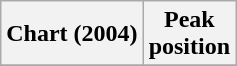<table class="wikitable plainrowheaders">
<tr>
<th scope="col">Chart (2004)</th>
<th scope="col">Peak<br>position</th>
</tr>
<tr>
</tr>
</table>
